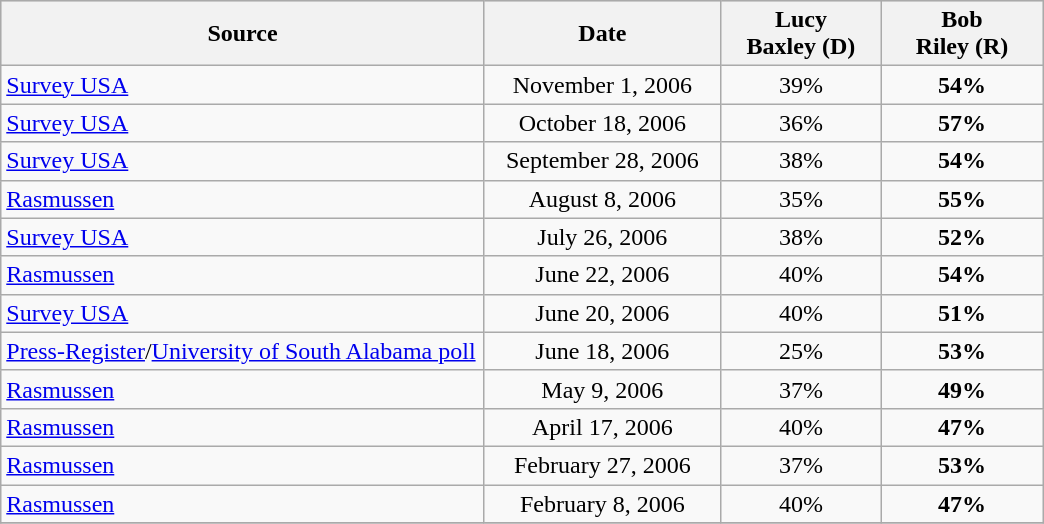<table class="wikitable" style="text-align:center">
<tr bgcolor=lightgrey>
<th width=315px>Source</th>
<th width=150px>Date</th>
<th width=100px>Lucy<br>Baxley (D)</th>
<th width=100px>Bob<br>Riley (R)</th>
</tr>
<tr>
<td align=left><a href='#'>Survey USA</a></td>
<td>November 1, 2006</td>
<td>39%</td>
<td><strong>54%</strong></td>
</tr>
<tr>
<td align=left><a href='#'>Survey USA</a></td>
<td>October 18, 2006</td>
<td>36%</td>
<td><strong>57%</strong></td>
</tr>
<tr>
<td align=left><a href='#'>Survey USA</a></td>
<td>September 28, 2006</td>
<td>38%</td>
<td><strong>54%</strong></td>
</tr>
<tr>
<td align=left><a href='#'>Rasmussen</a></td>
<td>August 8, 2006</td>
<td>35%</td>
<td><strong>55%</strong></td>
</tr>
<tr>
<td align=left><a href='#'>Survey USA</a></td>
<td>July 26, 2006</td>
<td>38%</td>
<td><strong>52%</strong></td>
</tr>
<tr>
<td align=left><a href='#'>Rasmussen</a></td>
<td>June 22, 2006</td>
<td>40%</td>
<td><strong>54%</strong></td>
</tr>
<tr>
<td align=left><a href='#'>Survey USA</a></td>
<td>June 20, 2006</td>
<td>40%</td>
<td><strong>51%</strong></td>
</tr>
<tr>
<td align=left><a href='#'>Press-Register</a>/<a href='#'>University of South Alabama poll</a></td>
<td>June 18, 2006</td>
<td>25%</td>
<td><strong>53%</strong></td>
</tr>
<tr>
<td align=left><a href='#'>Rasmussen</a></td>
<td>May 9, 2006</td>
<td>37%</td>
<td><strong>49%</strong></td>
</tr>
<tr>
<td align=left><a href='#'>Rasmussen</a></td>
<td>April 17, 2006</td>
<td>40%</td>
<td><strong>47%</strong></td>
</tr>
<tr>
<td align=left><a href='#'>Rasmussen</a></td>
<td>February 27, 2006</td>
<td>37%</td>
<td><strong>53%</strong></td>
</tr>
<tr>
<td align=left><a href='#'>Rasmussen</a></td>
<td>February 8, 2006</td>
<td>40%</td>
<td><strong>47%</strong></td>
</tr>
<tr>
</tr>
</table>
